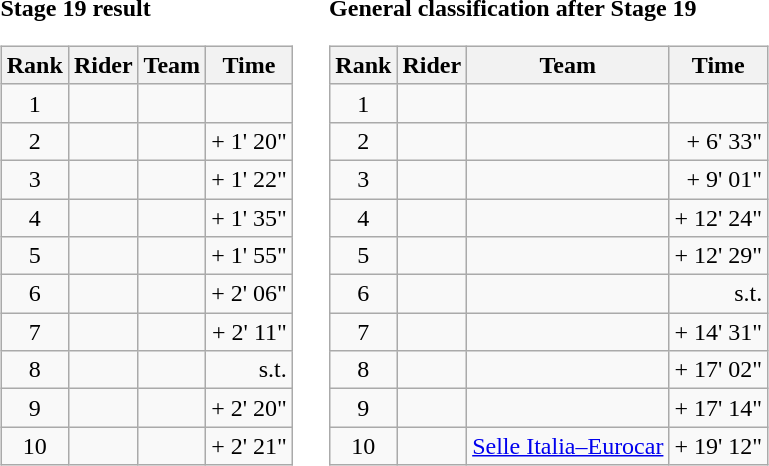<table>
<tr>
<td><strong>Stage 19 result</strong><br><table class="wikitable">
<tr>
<th scope="col">Rank</th>
<th scope="col">Rider</th>
<th scope="col">Team</th>
<th scope="col">Time</th>
</tr>
<tr>
<td style="text-align:center;">1</td>
<td></td>
<td></td>
<td style="text-align:right;"></td>
</tr>
<tr>
<td style="text-align:center;">2</td>
<td></td>
<td></td>
<td style="text-align:right;">+ 1' 20"</td>
</tr>
<tr>
<td style="text-align:center;">3</td>
<td></td>
<td></td>
<td style="text-align:right;">+ 1' 22"</td>
</tr>
<tr>
<td style="text-align:center;">4</td>
<td></td>
<td></td>
<td style="text-align:right;">+ 1' 35"</td>
</tr>
<tr>
<td style="text-align:center;">5</td>
<td></td>
<td></td>
<td style="text-align:right;">+ 1' 55"</td>
</tr>
<tr>
<td style="text-align:center;">6</td>
<td></td>
<td></td>
<td style="text-align:right;">+ 2' 06"</td>
</tr>
<tr>
<td style="text-align:center;">7</td>
<td></td>
<td></td>
<td style="text-align:right;">+ 2' 11"</td>
</tr>
<tr>
<td style="text-align:center;">8</td>
<td></td>
<td></td>
<td style="text-align:right;">s.t.</td>
</tr>
<tr>
<td style="text-align:center;">9</td>
<td></td>
<td></td>
<td style="text-align:right;">+ 2' 20"</td>
</tr>
<tr>
<td style="text-align:center;">10</td>
<td></td>
<td></td>
<td style="text-align:right;">+ 2' 21"</td>
</tr>
</table>
</td>
<td></td>
<td><strong>General classification after Stage 19</strong><br><table class="wikitable">
<tr>
<th scope="col">Rank</th>
<th scope="col">Rider</th>
<th scope="col">Team</th>
<th scope="col">Time</th>
</tr>
<tr>
<td style="text-align:center;">1</td>
<td></td>
<td></td>
<td style="text-align:right;"></td>
</tr>
<tr>
<td style="text-align:center;">2</td>
<td></td>
<td></td>
<td style="text-align:right;">+ 6' 33"</td>
</tr>
<tr>
<td style="text-align:center;">3</td>
<td></td>
<td></td>
<td style="text-align:right;">+ 9' 01"</td>
</tr>
<tr>
<td style="text-align:center;">4</td>
<td></td>
<td></td>
<td style="text-align:right;">+ 12' 24"</td>
</tr>
<tr>
<td style="text-align:center;">5</td>
<td></td>
<td></td>
<td style="text-align:right;">+ 12' 29"</td>
</tr>
<tr>
<td style="text-align:center;">6</td>
<td></td>
<td></td>
<td style="text-align:right;">s.t.</td>
</tr>
<tr>
<td style="text-align:center;">7</td>
<td></td>
<td></td>
<td style="text-align:right;">+ 14' 31"</td>
</tr>
<tr>
<td style="text-align:center;">8</td>
<td></td>
<td></td>
<td style="text-align:right;">+ 17' 02"</td>
</tr>
<tr>
<td style="text-align:center;">9</td>
<td></td>
<td></td>
<td style="text-align:right;">+ 17' 14"</td>
</tr>
<tr>
<td style="text-align:center;">10</td>
<td></td>
<td><a href='#'>Selle Italia–Eurocar</a></td>
<td style="text-align:right;">+ 19' 12"</td>
</tr>
</table>
</td>
</tr>
</table>
